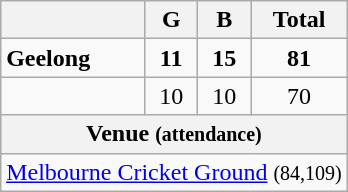<table class="wikitable" style="float:right; text-align:center; margin:1em;">
<tr>
<th></th>
<th>G</th>
<th>B</th>
<th>Total</th>
</tr>
<tr>
<td style="text-align:left"><strong>Geelong</strong></td>
<td><strong>11</strong></td>
<td><strong>15</strong></td>
<td><strong>81</strong></td>
</tr>
<tr>
<td style="text-align:left"></td>
<td>10</td>
<td>10</td>
<td>70</td>
</tr>
<tr>
<th colspan=4>Venue <small>(attendance)</small></th>
</tr>
<tr>
<td colspan=4><a href='#'>Melbourne Cricket Ground</a> <small>(84,109)</small></td>
</tr>
</table>
